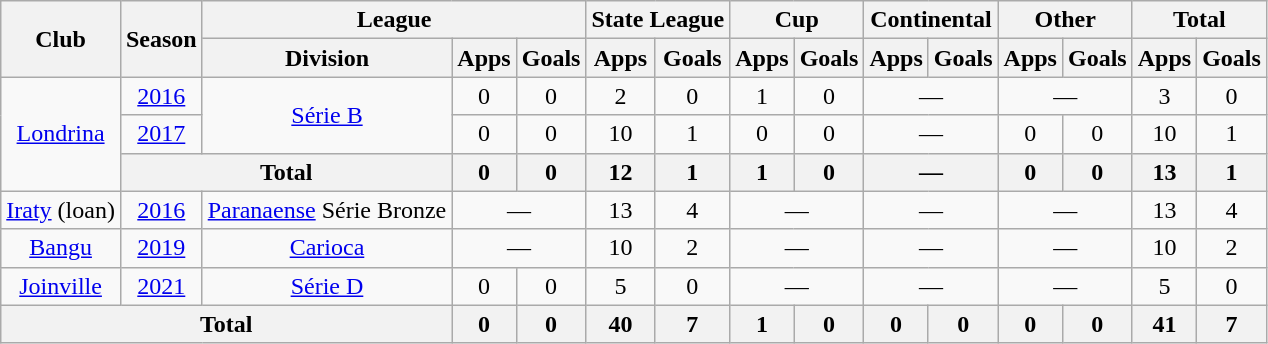<table class="wikitable" style="text-align:center">
<tr>
<th rowspan="2">Club</th>
<th rowspan="2">Season</th>
<th colspan="3">League</th>
<th colspan="2">State League</th>
<th colspan="2">Cup</th>
<th colspan="2">Continental</th>
<th colspan="2">Other</th>
<th colspan="2">Total</th>
</tr>
<tr>
<th>Division</th>
<th>Apps</th>
<th>Goals</th>
<th>Apps</th>
<th>Goals</th>
<th>Apps</th>
<th>Goals</th>
<th>Apps</th>
<th>Goals</th>
<th>Apps</th>
<th>Goals</th>
<th>Apps</th>
<th>Goals</th>
</tr>
<tr>
<td rowspan="3"><a href='#'>Londrina</a></td>
<td><a href='#'>2016</a></td>
<td rowspan="2"><a href='#'>Série B</a></td>
<td>0</td>
<td>0</td>
<td>2</td>
<td>0</td>
<td>1</td>
<td>0</td>
<td colspan="2">—</td>
<td colspan="2">—</td>
<td>3</td>
<td>0</td>
</tr>
<tr>
<td><a href='#'>2017</a></td>
<td>0</td>
<td>0</td>
<td>10</td>
<td>1</td>
<td>0</td>
<td>0</td>
<td colspan="2">—</td>
<td>0</td>
<td>0</td>
<td>10</td>
<td>1</td>
</tr>
<tr>
<th colspan="2">Total</th>
<th>0</th>
<th>0</th>
<th>12</th>
<th>1</th>
<th>1</th>
<th>0</th>
<th colspan="2">—</th>
<th>0</th>
<th>0</th>
<th>13</th>
<th>1</th>
</tr>
<tr>
<td><a href='#'>Iraty</a> (loan)</td>
<td><a href='#'>2016</a></td>
<td><a href='#'>Paranaense</a> Série Bronze</td>
<td colspan="2">—</td>
<td>13</td>
<td>4</td>
<td colspan="2">—</td>
<td colspan="2">—</td>
<td colspan="2">—</td>
<td>13</td>
<td>4</td>
</tr>
<tr>
<td><a href='#'>Bangu</a></td>
<td><a href='#'>2019</a></td>
<td><a href='#'>Carioca</a></td>
<td colspan="2">—</td>
<td>10</td>
<td>2</td>
<td colspan="2">—</td>
<td colspan="2">—</td>
<td colspan="2">—</td>
<td>10</td>
<td>2</td>
</tr>
<tr>
<td><a href='#'>Joinville</a></td>
<td><a href='#'>2021</a></td>
<td><a href='#'>Série D</a></td>
<td>0</td>
<td>0</td>
<td>5</td>
<td>0</td>
<td colspan="2">—</td>
<td colspan="2">—</td>
<td colspan="2">—</td>
<td>5</td>
<td>0</td>
</tr>
<tr>
<th colspan="3"><strong>Total</strong></th>
<th>0</th>
<th>0</th>
<th>40</th>
<th>7</th>
<th>1</th>
<th>0</th>
<th>0</th>
<th>0</th>
<th>0</th>
<th>0</th>
<th>41</th>
<th>7</th>
</tr>
</table>
